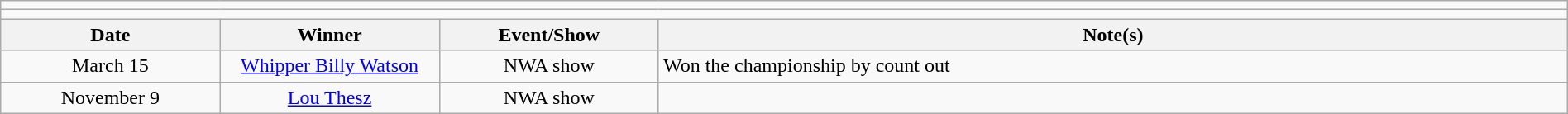<table class="wikitable" style="text-align:center; width:100%;">
<tr>
<td colspan="5"></td>
</tr>
<tr>
<td colspan="5"><strong></strong></td>
</tr>
<tr>
<th width=14%>Date</th>
<th width=14%>Winner</th>
<th width=14%>Event/Show</th>
<th width=58%>Note(s)</th>
</tr>
<tr>
<td>March 15</td>
<td><a href='#'>Whipper Billy Watson</a></td>
<td>NWA show</td>
<td align=left>Won the championship by count out</td>
</tr>
<tr>
<td>November 9</td>
<td><a href='#'>Lou Thesz</a></td>
<td>NWA show</td>
<td align=left></td>
</tr>
</table>
